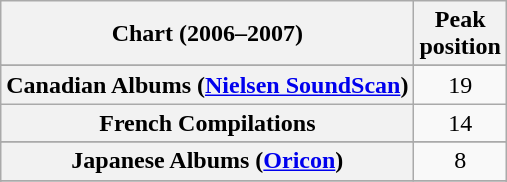<table class="wikitable sortable plainrowheaders" style="text-align:center">
<tr>
<th scope="col">Chart (2006–2007)</th>
<th scope="col">Peak<br> position</th>
</tr>
<tr>
</tr>
<tr>
</tr>
<tr>
<th scope="row">Canadian Albums (<a href='#'>Nielsen SoundScan</a>)</th>
<td>19</td>
</tr>
<tr>
<th scope="row">French Compilations</th>
<td>14</td>
</tr>
<tr>
</tr>
<tr>
</tr>
<tr>
<th scope="row">Japanese Albums (<a href='#'>Oricon</a>)</th>
<td>8</td>
</tr>
<tr>
</tr>
<tr>
</tr>
<tr>
</tr>
<tr>
</tr>
<tr>
</tr>
<tr>
</tr>
<tr>
</tr>
<tr>
</tr>
</table>
